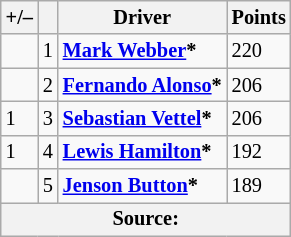<table class="wikitable" style="font-size: 85%;">
<tr>
<th scope="col">+/–</th>
<th scope="col"></th>
<th scope="col">Driver</th>
<th scope="col">Points</th>
</tr>
<tr>
<td></td>
<td align="center">1</td>
<td> <strong><a href='#'>Mark Webber</a>*</strong></td>
<td>220</td>
</tr>
<tr>
<td></td>
<td align="center">2</td>
<td> <strong><a href='#'>Fernando Alonso</a>*</strong></td>
<td>206</td>
</tr>
<tr>
<td> 1</td>
<td align="center">3</td>
<td> <strong><a href='#'>Sebastian Vettel</a>*</strong></td>
<td>206</td>
</tr>
<tr>
<td> 1</td>
<td align="center">4</td>
<td> <strong><a href='#'>Lewis Hamilton</a>*</strong></td>
<td>192</td>
</tr>
<tr>
<td></td>
<td align="center">5</td>
<td> <strong><a href='#'>Jenson Button</a>*</strong></td>
<td>189</td>
</tr>
<tr>
<th colspan=4>Source:</th>
</tr>
</table>
